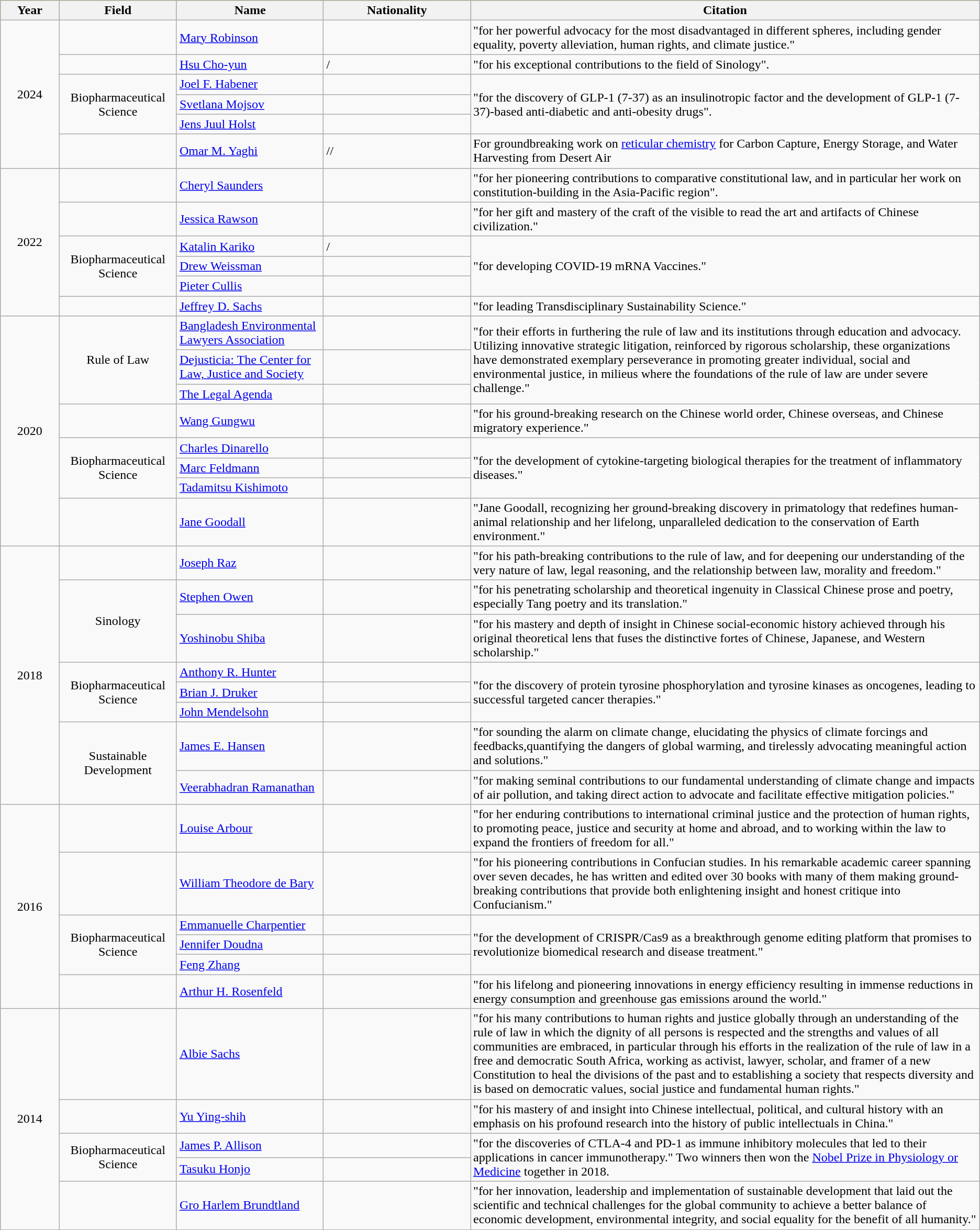<table class="wikitable">
<tr bgcolor="#cccc">
<th style="width:6%">Year</th>
<th style="width:12%">Field</th>
<th style="width:15%">Name</th>
<th style="width:15%">Nationality</th>
<th>Citation</th>
</tr>
<tr>
<td rowspan=6 style="text-align:center;">2024</td>
<td rowspan></td>
<td><a href='#'>Mary Robinson</a></td>
<td></td>
<td>"for her powerful advocacy for the most disadvantaged in different spheres, including gender equality, poverty alleviation, human rights, and climate justice."</td>
</tr>
<tr>
<td rowspan></td>
<td><a href='#'>Hsu Cho-yun</a></td>
<td> / </td>
<td>"for his exceptional contributions to the field of Sinology".</td>
</tr>
<tr>
<td rowspan=3 style="text-align:center;">Biopharmaceutical Science</td>
<td><a href='#'>Joel F. Habener</a></td>
<td></td>
<td rowspan=3>"for the discovery of GLP-1 (7-37) as an insulinotropic factor and the development of GLP-1 (7-37)-based anti-diabetic and anti-obesity drugs".</td>
</tr>
<tr>
<td><a href='#'>Svetlana Mojsov</a></td>
<td></td>
</tr>
<tr>
<td><a href='#'>Jens Juul Holst</a></td>
<td></td>
</tr>
<tr>
<td rowspan></td>
<td><a href='#'>Omar M. Yaghi</a></td>
<td>//</td>
<td>For groundbreaking work on <a href='#'>reticular chemistry</a> for Carbon Capture, Energy Storage, and Water Harvesting from Desert Air</td>
</tr>
<tr>
<td rowspan=6 style="text-align:center;">2022</td>
<td rowspan></td>
<td><a href='#'>Cheryl Saunders</a></td>
<td></td>
<td>"for her pioneering contributions to comparative constitutional law, and in particular her work on constitution-building in the Asia-Pacific region".</td>
</tr>
<tr>
<td rowspan></td>
<td><a href='#'>Jessica Rawson</a></td>
<td></td>
<td>"for her gift and mastery of the craft of the visible to read the art and artifacts of Chinese civilization."</td>
</tr>
<tr>
<td rowspan=3 style="text-align:center;">Biopharmaceutical Science</td>
<td><a href='#'>Katalin Kariko</a></td>
<td> / </td>
<td rowspan=3>"for developing COVID-19 mRNA Vaccines."</td>
</tr>
<tr>
<td><a href='#'>Drew Weissman</a></td>
<td></td>
</tr>
<tr>
<td><a href='#'>Pieter Cullis</a></td>
<td></td>
</tr>
<tr>
<td rowspan></td>
<td><a href='#'>Jeffrey D. Sachs</a></td>
<td></td>
<td>"for leading Transdisciplinary Sustainability Science."</td>
</tr>
<tr>
<td rowspan=8 style="text-align:center;">2020</td>
<td rowspan=3 style="text-align:center;">Rule of Law</td>
<td><a href='#'>Bangladesh Environmental Lawyers Association</a></td>
<td></td>
<td rowspan=3>"for their efforts in furthering the rule of law and its institutions through education and advocacy. Utilizing innovative strategic litigation, reinforced by rigorous scholarship, these organizations have demonstrated exemplary perseverance in promoting greater individual, social and environmental justice, in milieus where the foundations of the rule of law are under severe challenge."</td>
</tr>
<tr>
<td><a href='#'>Dejusticia: The Center for Law, Justice and Society</a></td>
<td></td>
</tr>
<tr>
<td><a href='#'>The Legal Agenda</a></td>
<td></td>
</tr>
<tr>
<td rowspan></td>
<td><a href='#'>Wang Gungwu</a></td>
<td></td>
<td>"for his ground-breaking research on the Chinese world order, Chinese overseas, and Chinese migratory experience."</td>
</tr>
<tr>
<td rowspan=3 style="text-align:center;">Biopharmaceutical Science</td>
<td><a href='#'>Charles Dinarello</a></td>
<td></td>
<td rowspan=3>"for the development of cytokine-targeting biological therapies for the treatment of inflammatory diseases."</td>
</tr>
<tr>
<td><a href='#'>Marc Feldmann</a></td>
<td><br></td>
</tr>
<tr>
<td><a href='#'>Tadamitsu Kishimoto</a></td>
<td></td>
</tr>
<tr>
<td rowspan></td>
<td><a href='#'>Jane Goodall</a></td>
<td></td>
<td>"Jane Goodall, recognizing her ground-breaking discovery in primatology that redefines human-animal relationship and her lifelong, unparalleled dedication to the conservation of Earth environment."</td>
</tr>
<tr>
<td rowspan=8 style="text-align:center;">2018</td>
<td></td>
<td><a href='#'>Joseph Raz</a></td>
<td><br></td>
<td>"for his path-breaking contributions to the rule of law, and for deepening our understanding of the very nature of law, legal reasoning, and the relationship between law, morality and freedom."</td>
</tr>
<tr>
<td rowspan=2 style="text-align:center;">Sinology</td>
<td><a href='#'>Stephen Owen</a></td>
<td></td>
<td>"for his penetrating scholarship and theoretical ingenuity in Classical Chinese prose and poetry, especially Tang poetry and its translation."</td>
</tr>
<tr>
<td><a href='#'>Yoshinobu Shiba</a></td>
<td></td>
<td>"for his mastery and depth of insight in Chinese social-economic history achieved through his original theoretical lens that fuses the distinctive fortes of Chinese, Japanese, and Western scholarship."</td>
</tr>
<tr>
<td rowspan=3 style="text-align:center;">Biopharmaceutical Science</td>
<td><a href='#'>Anthony R. Hunter</a></td>
<td></td>
<td rowspan=3>"for the discovery of protein tyrosine phosphorylation and tyrosine kinases as oncogenes, leading to successful targeted cancer therapies."</td>
</tr>
<tr>
<td><a href='#'>Brian J. Druker</a></td>
<td></td>
</tr>
<tr>
<td><a href='#'>John Mendelsohn</a></td>
<td></td>
</tr>
<tr>
<td rowspan=2 style="text-align:center;">Sustainable Development</td>
<td><a href='#'>James E. Hansen</a></td>
<td></td>
<td>"for sounding the alarm on climate change, elucidating the physics of climate forcings and feedbacks,quantifying the dangers of global warming, and tirelessly advocating meaningful action and solutions."</td>
</tr>
<tr>
<td><a href='#'>Veerabhadran Ramanathan</a></td>
<td></td>
<td>"for making seminal contributions to our fundamental understanding of climate change and impacts of air pollution, and taking direct action to advocate and facilitate effective mitigation policies."</td>
</tr>
<tr>
<td rowspan=6 style="text-align:center;">2016</td>
<td rowspan></td>
<td><a href='#'>Louise Arbour</a></td>
<td></td>
<td>"for her enduring contributions to international criminal justice and the protection of human rights, to promoting peace, justice and security at home and abroad, and to working within the law to expand the frontiers of freedom for all."</td>
</tr>
<tr>
<td rowspan></td>
<td><a href='#'>William Theodore de Bary</a></td>
<td></td>
<td>"for his pioneering contributions in Confucian studies. In his remarkable academic career spanning over seven decades, he has written and edited over 30 books with many of them making ground-breaking contributions that provide both enlightening insight and honest critique into Confucianism."</td>
</tr>
<tr>
<td rowspan=3 style="text-align:center;">Biopharmaceutical Science</td>
<td><a href='#'>Emmanuelle Charpentier</a></td>
<td></td>
<td rowspan=3>"for the development of CRISPR/Cas9 as a breakthrough genome editing platform that promises to revolutionize biomedical research and disease treatment."</td>
</tr>
<tr>
<td><a href='#'>Jennifer Doudna</a></td>
<td></td>
</tr>
<tr>
<td><a href='#'>Feng Zhang</a></td>
<td></td>
</tr>
<tr>
<td rowspan></td>
<td><a href='#'>Arthur H. Rosenfeld</a></td>
<td></td>
<td>"for his lifelong and pioneering innovations in energy efficiency resulting in immense reductions in energy consumption and greenhouse gas emissions around the world."</td>
</tr>
<tr>
<td rowspan=5 style="text-align:center;">2014</td>
<td></td>
<td><a href='#'>Albie Sachs</a></td>
<td></td>
<td>"for his many contributions to human rights and justice globally through an understanding of the rule of law in which the dignity of all persons is respected and the strengths and values of all communities are embraced, in particular through his efforts in the realization of the rule of law in a free and democratic South Africa, working as activist, lawyer, scholar, and framer of a new Constitution to heal the divisions of the past and to establishing a society that respects diversity and is based on democratic values, social justice and fundamental human rights."</td>
</tr>
<tr>
<td></td>
<td><a href='#'>Yu Ying-shih</a></td>
<td></td>
<td>"for his mastery of and insight into Chinese intellectual, political, and cultural history with an emphasis on his profound research into the history of public intellectuals in China."</td>
</tr>
<tr>
<td rowspan=2 style="text-align:center;">Biopharmaceutical Science</td>
<td><a href='#'>James P. Allison</a></td>
<td></td>
<td rowspan=2>"for the discoveries of CTLA-4 and PD-1 as immune inhibitory molecules that led to their applications in cancer immunotherapy." Two winners then won the <a href='#'>Nobel Prize in Physiology or Medicine</a> together in 2018.</td>
</tr>
<tr>
<td><a href='#'>Tasuku Honjo</a></td>
<td></td>
</tr>
<tr>
<td rowspan></td>
<td><a href='#'>Gro Harlem Brundtland</a></td>
<td></td>
<td>"for her innovation, leadership and implementation of sustainable development that laid out the scientific and technical challenges for the global community to achieve a better balance of economic development, environmental integrity, and social equality for the benefit of all humanity."</td>
</tr>
<tr>
</tr>
</table>
